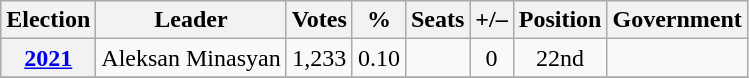<table class="wikitable" style="text-align: center;">
<tr>
<th>Election</th>
<th>Leader</th>
<th>Votes</th>
<th>%</th>
<th>Seats</th>
<th>+/–</th>
<th>Position</th>
<th>Government</th>
</tr>
<tr>
<th rowspan="1"><a href='#'>2021</a></th>
<td rowspan="1">Aleksan Minasyan</td>
<td rowspan="1">1,233</td>
<td rowspan="1">0.10</td>
<td rowspan="1"></td>
<td rowspan="1"> 0</td>
<td rowspan="1"> 22nd</td>
<td></td>
</tr>
<tr>
</tr>
</table>
